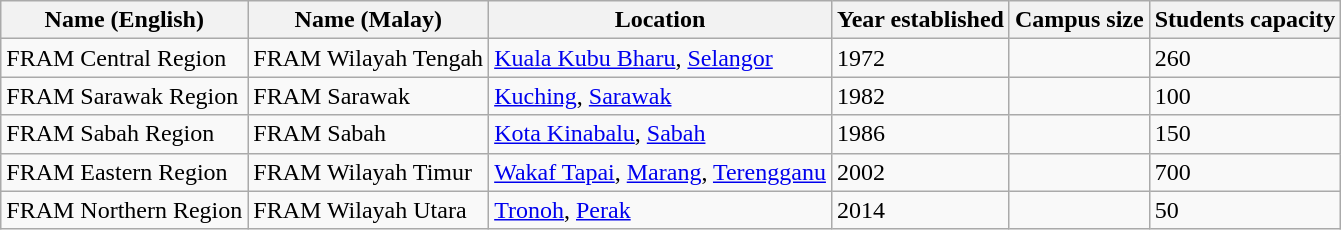<table class="wikitable">
<tr>
<th>Name (English)</th>
<th>Name (Malay)</th>
<th>Location</th>
<th>Year established</th>
<th>Campus size</th>
<th>Students capacity</th>
</tr>
<tr>
<td>FRAM Central Region</td>
<td>FRAM Wilayah Tengah</td>
<td><a href='#'>Kuala Kubu Bharu</a>, <a href='#'>Selangor</a></td>
<td>1972</td>
<td></td>
<td>260</td>
</tr>
<tr>
<td>FRAM Sarawak Region</td>
<td>FRAM Sarawak</td>
<td><a href='#'>Kuching</a>, <a href='#'>Sarawak</a></td>
<td>1982</td>
<td></td>
<td>100</td>
</tr>
<tr>
<td>FRAM Sabah Region</td>
<td>FRAM Sabah</td>
<td><a href='#'>Kota Kinabalu</a>, <a href='#'>Sabah</a></td>
<td>1986</td>
<td></td>
<td>150</td>
</tr>
<tr>
<td>FRAM Eastern Region</td>
<td>FRAM Wilayah Timur</td>
<td><a href='#'>Wakaf Tapai</a>, <a href='#'>Marang</a>, <a href='#'>Terengganu</a></td>
<td>2002</td>
<td></td>
<td>700</td>
</tr>
<tr>
<td>FRAM Northern Region</td>
<td>FRAM Wilayah Utara</td>
<td><a href='#'>Tronoh</a>, <a href='#'>Perak</a></td>
<td>2014</td>
<td></td>
<td>50</td>
</tr>
</table>
